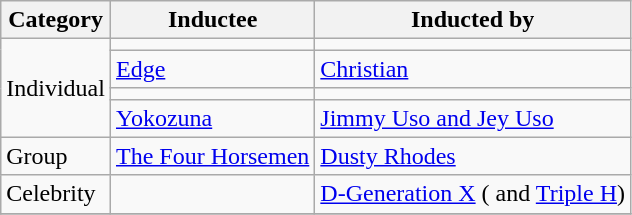<table class="wikitable">
<tr>
<th>Category</th>
<th>Inductee</th>
<th>Inducted by</th>
</tr>
<tr>
<td rowspan="4">Individual</td>
<td></td>
<td></td>
</tr>
<tr>
<td><a href='#'>Edge</a></td>
<td><a href='#'>Christian</a></td>
</tr>
<tr>
<td></td>
<td></td>
</tr>
<tr>
<td><a href='#'>Yokozuna</a></td>
<td><a href='#'>Jimmy Uso and Jey Uso</a></td>
</tr>
<tr>
<td>Group</td>
<td><a href='#'>The Four Horsemen</a></td>
<td><a href='#'>Dusty Rhodes</a></td>
</tr>
<tr>
<td>Celebrity</td>
<td></td>
<td><a href='#'>D-Generation X</a> ( and <a href='#'>Triple H</a>)</td>
</tr>
<tr>
</tr>
</table>
